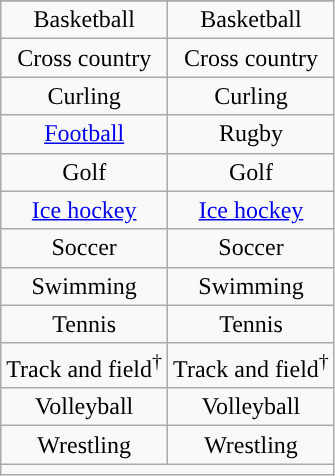<table class="wikitable floatleft" style="text-align:center">
<tr>
</tr>
<tr>
<td>Basketball</td>
<td>Basketball</td>
</tr>
<tr>
<td>Cross country</td>
<td>Cross country</td>
</tr>
<tr>
<td>Curling</td>
<td>Curling</td>
</tr>
<tr>
<td><a href='#'>Football</a></td>
<td>Rugby</td>
</tr>
<tr>
<td>Golf</td>
<td>Golf</td>
</tr>
<tr>
<td><a href='#'>Ice hockey</a></td>
<td><a href='#'>Ice hockey</a></td>
</tr>
<tr>
<td>Soccer</td>
<td>Soccer</td>
</tr>
<tr>
<td>Swimming</td>
<td>Swimming</td>
</tr>
<tr>
<td>Tennis</td>
<td>Tennis</td>
</tr>
<tr>
<td>Track and field<sup>†</sup></td>
<td>Track and field<sup>†</sup></td>
</tr>
<tr>
<td>Volleyball</td>
<td>Volleyball</td>
</tr>
<tr>
<td>Wrestling</td>
<td>Wrestling</td>
</tr>
<tr>
<td colspan="2"></td>
</tr>
</table>
